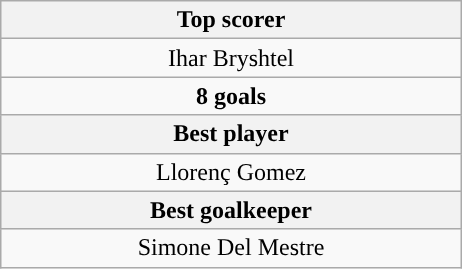<table class="wikitable" style="margin: 1em auto 1em auto;">
<tr>
<th width=300>Top scorer</th>
</tr>
<tr align=center style="background:">
<td style="text-align:center;"> Ihar Bryshtel</td>
</tr>
<tr>
<td style="text-align:center;"><strong>8 goals</strong></td>
</tr>
<tr>
<th>Best player</th>
</tr>
<tr>
<td style="text-align:center;"> Llorenç Gomez</td>
</tr>
<tr>
<th>Best goalkeeper</th>
</tr>
<tr>
<td style="text-align:center;"> Simone Del Mestre</td>
</tr>
</table>
